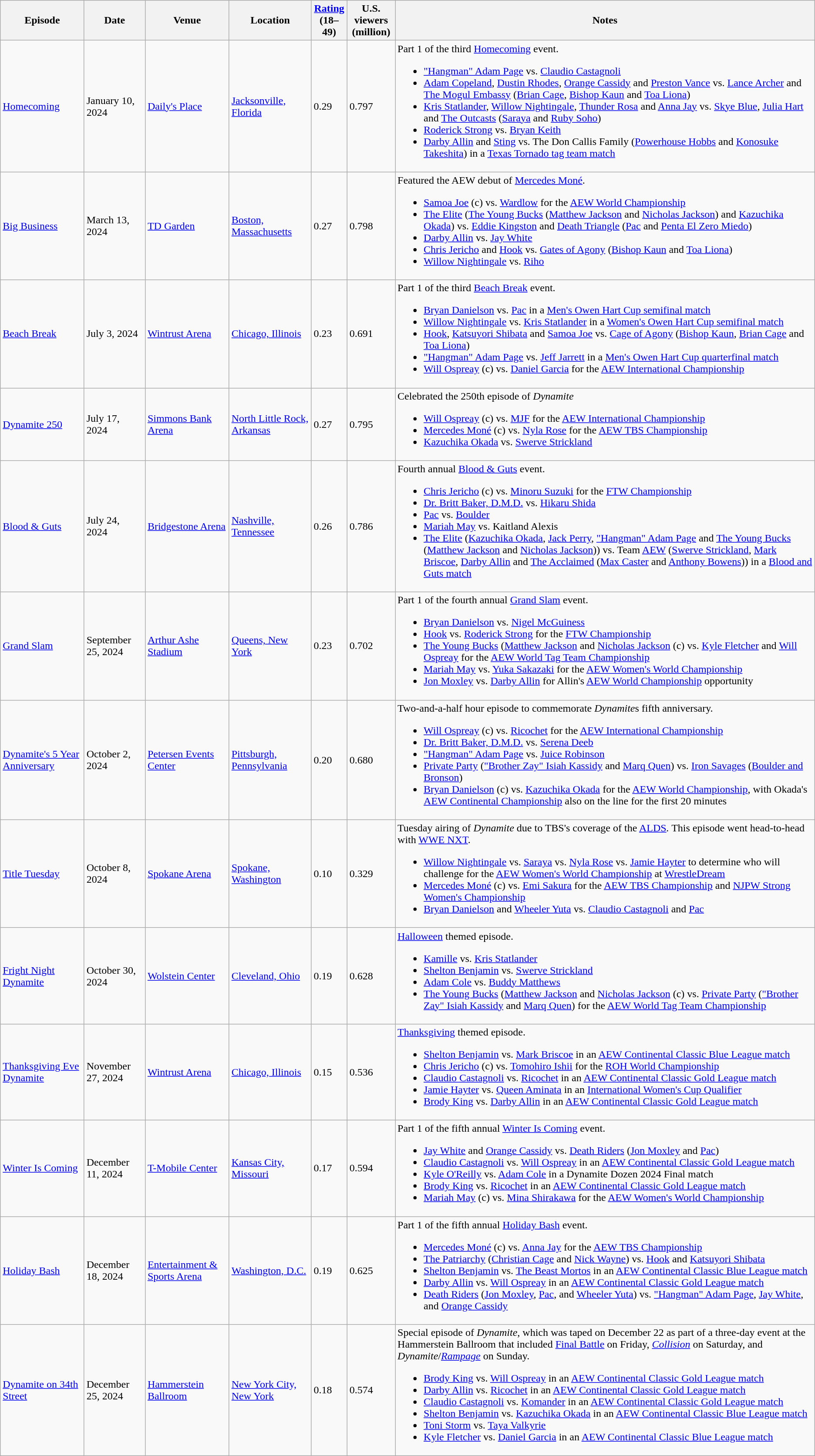<table class="wikitable plainrowheaders sortable">
<tr>
<th>Episode</th>
<th>Date</th>
<th>Venue</th>
<th>Location</th>
<th><a href='#'>Rating</a><br>(18–49)</th>
<th>U.S. viewers<br>(million)</th>
<th>Notes</th>
</tr>
<tr>
<td><a href='#'>Homecoming</a></td>
<td>January 10, 2024</td>
<td><a href='#'>Daily's Place</a></td>
<td><a href='#'>Jacksonville, Florida</a></td>
<td>0.29</td>
<td>0.797</td>
<td>Part 1 of the third <a href='#'>Homecoming</a> event.<br><ul><li><a href='#'>"Hangman" Adam Page</a> vs. <a href='#'>Claudio Castagnoli</a></li><li><a href='#'>Adam Copeland</a>, <a href='#'>Dustin Rhodes</a>, <a href='#'>Orange Cassidy</a> and <a href='#'>Preston Vance</a> vs. <a href='#'>Lance Archer</a> and <a href='#'>The Mogul Embassy</a> (<a href='#'>Brian Cage</a>, <a href='#'>Bishop Kaun</a> and <a href='#'>Toa Liona</a>)</li><li><a href='#'>Kris Statlander</a>, <a href='#'>Willow Nightingale</a>, <a href='#'>Thunder Rosa</a> and <a href='#'>Anna Jay</a> vs. <a href='#'>Skye Blue</a>, <a href='#'>Julia Hart</a> and <a href='#'>The Outcasts</a> (<a href='#'>Saraya</a> and <a href='#'>Ruby Soho</a>)</li><li><a href='#'>Roderick Strong</a> vs. <a href='#'>Bryan Keith</a></li><li><a href='#'>Darby Allin</a> and <a href='#'>Sting</a> vs. The Don Callis Family (<a href='#'>Powerhouse Hobbs</a> and <a href='#'>Konosuke Takeshita</a>) in a <a href='#'>Texas Tornado tag team match</a></li></ul></td>
</tr>
<tr>
<td><a href='#'>Big Business</a></td>
<td>March 13, 2024</td>
<td><a href='#'>TD Garden</a></td>
<td><a href='#'>Boston, Massachusetts</a></td>
<td>0.27</td>
<td>0.798</td>
<td>Featured the AEW debut of <a href='#'>Mercedes Moné</a>.<br><ul><li><a href='#'>Samoa Joe</a> (c) vs. <a href='#'>Wardlow</a> for the <a href='#'>AEW World Championship</a></li><li><a href='#'>The Elite</a> (<a href='#'>The Young Bucks</a> (<a href='#'>Matthew Jackson</a> and <a href='#'>Nicholas Jackson</a>) and <a href='#'>Kazuchika Okada</a>) vs. <a href='#'>Eddie Kingston</a> and <a href='#'>Death Triangle</a> (<a href='#'>Pac</a> and <a href='#'>Penta El Zero Miedo</a>)</li><li><a href='#'>Darby Allin</a> vs. <a href='#'>Jay White</a></li><li><a href='#'>Chris Jericho</a> and <a href='#'>Hook</a> vs. <a href='#'>Gates of Agony</a> (<a href='#'>Bishop Kaun</a> and <a href='#'>Toa Liona</a>)</li><li><a href='#'>Willow Nightingale</a> vs. <a href='#'>Riho</a></li></ul></td>
</tr>
<tr>
<td><a href='#'>Beach Break</a></td>
<td>July 3, 2024</td>
<td><a href='#'>Wintrust Arena</a></td>
<td><a href='#'>Chicago, Illinois</a></td>
<td>0.23</td>
<td>0.691</td>
<td>Part 1 of the third <a href='#'>Beach Break</a> event.<br><ul><li><a href='#'>Bryan Danielson</a> vs. <a href='#'>Pac</a> in a <a href='#'>Men's Owen Hart Cup semifinal match</a></li><li><a href='#'>Willow Nightingale</a> vs. <a href='#'>Kris Statlander</a> in a <a href='#'>Women's Owen Hart Cup semifinal match</a></li><li><a href='#'>Hook</a>, <a href='#'>Katsuyori Shibata</a> and <a href='#'>Samoa Joe</a> vs. <a href='#'>Cage of Agony</a> (<a href='#'>Bishop Kaun</a>, <a href='#'>Brian Cage</a> and <a href='#'>Toa Liona</a>)</li><li><a href='#'>"Hangman" Adam Page</a> vs. <a href='#'>Jeff Jarrett</a> in a <a href='#'>Men's Owen Hart Cup quarterfinal match</a></li><li><a href='#'>Will Ospreay</a> (c) vs. <a href='#'>Daniel Garcia</a> for the <a href='#'>AEW International Championship</a></li></ul></td>
</tr>
<tr>
<td><a href='#'>Dynamite 250</a></td>
<td>July 17, 2024</td>
<td><a href='#'>Simmons Bank Arena</a></td>
<td><a href='#'>North Little Rock, Arkansas</a></td>
<td>0.27</td>
<td>0.795</td>
<td>Celebrated the 250th episode of <em>Dynamite</em><br><ul><li><a href='#'>Will Ospreay</a> (c) vs. <a href='#'>MJF</a> for the <a href='#'>AEW International Championship</a></li><li><a href='#'>Mercedes Moné</a> (c) vs. <a href='#'>Nyla Rose</a> for the <a href='#'>AEW TBS Championship</a></li><li><a href='#'>Kazuchika Okada</a> vs. <a href='#'>Swerve Strickland</a></li></ul></td>
</tr>
<tr>
<td><a href='#'>Blood & Guts</a></td>
<td>July 24, 2024</td>
<td><a href='#'>Bridgestone Arena</a></td>
<td><a href='#'>Nashville, Tennessee</a></td>
<td>0.26</td>
<td>0.786</td>
<td>Fourth annual <a href='#'>Blood & Guts</a> event.<br><ul><li><a href='#'>Chris Jericho</a> (c) vs. <a href='#'>Minoru Suzuki</a> for the <a href='#'>FTW Championship</a></li><li><a href='#'>Dr. Britt Baker, D.M.D.</a> vs. <a href='#'>Hikaru Shida</a></li><li><a href='#'>Pac</a> vs. <a href='#'>Boulder</a></li><li><a href='#'>Mariah May</a> vs. Kaitland Alexis</li><li><a href='#'>The Elite</a> (<a href='#'>Kazuchika Okada</a>, <a href='#'>Jack Perry</a>, <a href='#'>"Hangman" Adam Page</a> and <a href='#'>The Young Bucks</a> (<a href='#'>Matthew Jackson</a> and <a href='#'>Nicholas Jackson</a>)) vs. Team <a href='#'>AEW</a> (<a href='#'>Swerve Strickland</a>, <a href='#'>Mark Briscoe</a>, <a href='#'>Darby Allin</a> and <a href='#'>The Acclaimed</a> (<a href='#'>Max Caster</a> and <a href='#'>Anthony Bowens</a>)) in a <a href='#'>Blood and Guts match</a></li></ul></td>
</tr>
<tr>
<td><a href='#'>Grand Slam</a></td>
<td>September 25, 2024</td>
<td><a href='#'>Arthur Ashe Stadium</a></td>
<td><a href='#'>Queens, New York</a></td>
<td>0.23</td>
<td>0.702</td>
<td>Part 1 of the fourth annual <a href='#'>Grand Slam</a> event.<br><ul><li><a href='#'>Bryan Danielson</a> vs. <a href='#'>Nigel McGuiness</a></li><li><a href='#'>Hook</a> vs. <a href='#'>Roderick Strong</a> for the <a href='#'>FTW Championship</a></li><li><a href='#'>The Young Bucks</a> (<a href='#'>Matthew Jackson</a> and <a href='#'>Nicholas Jackson</a> (c) vs. <a href='#'>Kyle Fletcher</a> and <a href='#'>Will Ospreay</a> for the <a href='#'>AEW World Tag Team Championship</a></li><li><a href='#'>Mariah May</a> vs. <a href='#'>Yuka Sakazaki</a> for the <a href='#'>AEW Women's World Championship</a></li><li><a href='#'>Jon Moxley</a> vs. <a href='#'>Darby Allin</a> for Allin's <a href='#'>AEW World Championship</a> opportunity</li></ul></td>
</tr>
<tr>
<td><a href='#'>Dynamite's 5 Year Anniversary</a></td>
<td>October 2, 2024</td>
<td><a href='#'>Petersen Events Center</a></td>
<td><a href='#'>Pittsburgh, Pennsylvania</a></td>
<td>0.20</td>
<td>0.680</td>
<td>Two-and-a-half hour episode to commemorate <em>Dynamite</em>s fifth anniversary.<br><ul><li><a href='#'>Will Ospreay</a> (c) vs. <a href='#'>Ricochet</a> for the <a href='#'>AEW International Championship</a></li><li><a href='#'>Dr. Britt Baker, D.M.D.</a> vs. <a href='#'>Serena Deeb</a></li><li><a href='#'>"Hangman" Adam Page</a> vs. <a href='#'>Juice Robinson</a></li><li><a href='#'>Private Party</a> (<a href='#'>"Brother Zay" Isiah Kassidy</a> and <a href='#'>Marq Quen</a>) vs. <a href='#'>Iron Savages</a> (<a href='#'>Boulder and Bronson</a>)</li><li><a href='#'>Bryan Danielson</a> (c) vs. <a href='#'>Kazuchika Okada</a> for the <a href='#'>AEW World Championship</a>, with Okada's <a href='#'>AEW Continental Championship</a> also on the line for the first 20 minutes</li></ul></td>
</tr>
<tr>
<td><a href='#'>Title Tuesday</a></td>
<td>October 8, 2024</td>
<td><a href='#'>Spokane Arena</a></td>
<td><a href='#'>Spokane, Washington</a></td>
<td>0.10</td>
<td>0.329</td>
<td>Tuesday airing of <em>Dynamite</em> due to TBS's coverage of the <a href='#'>ALDS</a><em>.</em> This episode went head-to-head with <a href='#'>WWE NXT</a>.<br><ul><li><a href='#'>Willow Nightingale</a> vs. <a href='#'>Saraya</a> vs. <a href='#'>Nyla Rose</a> vs. <a href='#'>Jamie Hayter</a> to determine who will challenge for the <a href='#'>AEW Women's World Championship</a> at <a href='#'>WrestleDream</a></li><li><a href='#'>Mercedes Moné</a> (c) vs. <a href='#'>Emi Sakura</a> for the <a href='#'>AEW TBS Championship</a> and <a href='#'>NJPW Strong Women's Championship</a></li><li><a href='#'>Bryan Danielson</a> and <a href='#'>Wheeler Yuta</a> vs. <a href='#'>Claudio Castagnoli</a> and <a href='#'>Pac</a></li></ul></td>
</tr>
<tr>
<td><a href='#'>Fright Night Dynamite</a></td>
<td>October 30, 2024</td>
<td><a href='#'>Wolstein Center</a></td>
<td><a href='#'>Cleveland, Ohio</a></td>
<td>0.19</td>
<td>0.628</td>
<td><a href='#'>Halloween</a> themed episode.<br><ul><li><a href='#'>Kamille</a> vs. <a href='#'>Kris Statlander</a></li><li><a href='#'>Shelton Benjamin</a> vs. <a href='#'>Swerve Strickland</a></li><li><a href='#'>Adam Cole</a> vs. <a href='#'>Buddy Matthews</a></li><li><a href='#'>The Young Bucks</a> (<a href='#'>Matthew Jackson</a> and <a href='#'>Nicholas Jackson</a> (c) vs. <a href='#'>Private Party</a> (<a href='#'>"Brother Zay" Isiah Kassidy</a> and <a href='#'>Marq Quen</a>) for the <a href='#'>AEW World Tag Team Championship</a></li></ul></td>
</tr>
<tr>
<td><a href='#'>Thanksgiving Eve Dynamite</a></td>
<td>November 27, 2024</td>
<td><a href='#'>Wintrust Arena</a></td>
<td><a href='#'>Chicago, Illinois</a></td>
<td>0.15</td>
<td>0.536</td>
<td><a href='#'>Thanksgiving</a> themed episode.<br><ul><li><a href='#'>Shelton Benjamin</a> vs. <a href='#'>Mark Briscoe</a> in an <a href='#'>AEW Continental Classic Blue League match</a></li><li><a href='#'>Chris Jericho</a> (c) vs. <a href='#'>Tomohiro Ishii</a> for the <a href='#'>ROH World Championship</a></li><li><a href='#'>Claudio Castagnoli</a> vs. <a href='#'>Ricochet</a> in an <a href='#'>AEW Continental Classic Gold League match</a></li><li><a href='#'>Jamie Hayter</a> vs. <a href='#'>Queen Aminata</a> in an <a href='#'>International Women's Cup Qualifier</a></li><li><a href='#'>Brody King</a> vs. <a href='#'>Darby Allin</a> in an <a href='#'>AEW Continental Classic Gold League match</a></li></ul></td>
</tr>
<tr>
<td><a href='#'>Winter Is Coming</a></td>
<td>December 11, 2024</td>
<td><a href='#'>T-Mobile Center</a></td>
<td><a href='#'>Kansas City, Missouri</a></td>
<td>0.17</td>
<td>0.594</td>
<td>Part 1 of the fifth annual <a href='#'>Winter Is Coming</a> event.<br><ul><li><a href='#'>Jay White</a> and <a href='#'>Orange Cassidy</a> vs. <a href='#'>Death Riders</a> (<a href='#'>Jon Moxley</a> and <a href='#'>Pac</a>)</li><li><a href='#'>Claudio Castagnoli</a> vs. <a href='#'>Will Ospreay</a> in an <a href='#'>AEW Continental Classic Gold League match</a></li><li><a href='#'>Kyle O'Reilly</a> vs. <a href='#'>Adam Cole</a> in a Dynamite Dozen 2024 Final match</li><li><a href='#'>Brody King</a> vs. <a href='#'>Ricochet</a> in an <a href='#'>AEW Continental Classic Gold League match</a></li><li><a href='#'>Mariah May</a> (c) vs. <a href='#'>Mina Shirakawa</a> for the <a href='#'>AEW Women's World Championship</a></li></ul></td>
</tr>
<tr>
<td><a href='#'>Holiday Bash</a></td>
<td>December 18, 2024</td>
<td><a href='#'>Entertainment & Sports Arena</a></td>
<td><a href='#'>Washington, D.C.</a></td>
<td>0.19</td>
<td>0.625</td>
<td>Part 1 of the fifth annual <a href='#'>Holiday Bash</a> event.<br><ul><li><a href='#'>Mercedes Moné</a> (c) vs. <a href='#'>Anna Jay</a> for the <a href='#'>AEW TBS Championship</a></li><li><a href='#'>The Patriarchy</a> (<a href='#'>Christian Cage</a> and <a href='#'>Nick Wayne</a>) vs. <a href='#'>Hook</a> and <a href='#'>Katsuyori Shibata</a></li><li><a href='#'>Shelton Benjamin</a> vs. <a href='#'>The Beast Mortos</a> in an <a href='#'>AEW Continental Classic Blue League match</a></li><li><a href='#'>Darby Allin</a> vs. <a href='#'>Will Ospreay</a> in an <a href='#'>AEW Continental Classic Gold League match</a></li><li><a href='#'>Death Riders</a> (<a href='#'>Jon Moxley</a>, <a href='#'>Pac</a>, and <a href='#'>Wheeler Yuta</a>) vs. <a href='#'>"Hangman" Adam Page</a>, <a href='#'>Jay White</a>, and <a href='#'>Orange Cassidy</a></li></ul></td>
</tr>
<tr>
<td><a href='#'>Dynamite on 34th Street</a></td>
<td>December 25, 2024</td>
<td><a href='#'>Hammerstein Ballroom</a></td>
<td><a href='#'>New York City, New York</a></td>
<td>0.18</td>
<td>0.574</td>
<td>Special episode of <em>Dynamite</em>, which was taped on December 22 as part of a three-day event at the Hammerstein Ballroom that included <a href='#'>Final Battle</a> on Friday, <em><a href='#'>Collision</a></em> on Saturday, and <em>Dynamite</em>/<em><a href='#'>Rampage</a></em> on Sunday.<br><ul><li><a href='#'>Brody King</a> vs. <a href='#'>Will Ospreay</a> in an <a href='#'>AEW Continental Classic Gold League match</a></li><li><a href='#'>Darby Allin</a> vs. <a href='#'>Ricochet</a> in an <a href='#'>AEW Continental Classic Gold League match</a></li><li><a href='#'>Claudio Castagnoli</a> vs. <a href='#'>Komander</a> in an <a href='#'>AEW Continental Classic Gold League match</a></li><li><a href='#'>Shelton Benjamin</a> vs. <a href='#'>Kazuchika Okada</a> in an <a href='#'>AEW Continental Classic Blue League match</a></li><li><a href='#'>Toni Storm</a> vs. <a href='#'>Taya Valkyrie</a></li><li><a href='#'>Kyle Fletcher</a> vs. <a href='#'>Daniel Garcia</a> in an <a href='#'>AEW Continental Classic Blue League match</a></li></ul></td>
</tr>
</table>
